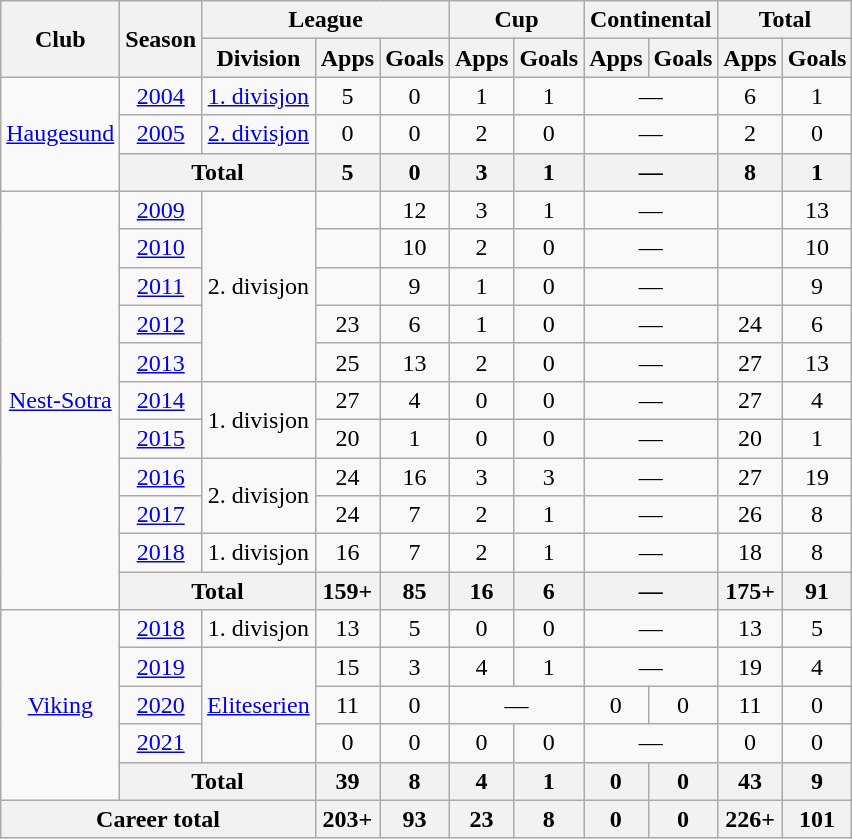<table class="wikitable" style="text-align: center;">
<tr>
<th rowspan="2">Club</th>
<th rowspan="2">Season</th>
<th colspan="3">League</th>
<th colspan="2">Cup</th>
<th colspan="2">Continental</th>
<th colspan="2">Total</th>
</tr>
<tr>
<th>Division</th>
<th>Apps</th>
<th>Goals</th>
<th>Apps</th>
<th>Goals</th>
<th>Apps</th>
<th>Goals</th>
<th>Apps</th>
<th>Goals</th>
</tr>
<tr>
<td rowspan="3"><a href='#'>Haugesund</a></td>
<td><a href='#'>2004</a></td>
<td><a href='#'>1. divisjon</a></td>
<td>5</td>
<td>0</td>
<td>1</td>
<td>1</td>
<td colspan="2">—</td>
<td>6</td>
<td>1</td>
</tr>
<tr>
<td><a href='#'>2005</a></td>
<td><a href='#'>2. divisjon</a></td>
<td>0</td>
<td>0</td>
<td>2</td>
<td>0</td>
<td colspan="2">—</td>
<td>2</td>
<td>0</td>
</tr>
<tr>
<th colspan="2">Total</th>
<th>5</th>
<th>0</th>
<th>3</th>
<th>1</th>
<th colspan="2">—</th>
<th>8</th>
<th>1</th>
</tr>
<tr>
<td rowspan="11"><a href='#'>Nest-Sotra</a></td>
<td><a href='#'>2009</a></td>
<td rowspan="5">2. divisjon</td>
<td></td>
<td>12</td>
<td>3</td>
<td>1</td>
<td colspan="2">—</td>
<td></td>
<td>13</td>
</tr>
<tr>
<td><a href='#'>2010</a></td>
<td></td>
<td>10</td>
<td>2</td>
<td>0</td>
<td colspan="2">—</td>
<td></td>
<td>10</td>
</tr>
<tr>
<td><a href='#'>2011</a></td>
<td></td>
<td>9</td>
<td>1</td>
<td>0</td>
<td colspan="2">—</td>
<td></td>
<td>9</td>
</tr>
<tr>
<td><a href='#'>2012</a></td>
<td>23</td>
<td>6</td>
<td>1</td>
<td>0</td>
<td colspan="2">—</td>
<td>24</td>
<td>6</td>
</tr>
<tr>
<td><a href='#'>2013</a></td>
<td>25</td>
<td>13</td>
<td>2</td>
<td>0</td>
<td colspan="2">—</td>
<td>27</td>
<td>13</td>
</tr>
<tr>
<td><a href='#'>2014</a></td>
<td rowspan="2">1. divisjon</td>
<td>27</td>
<td>4</td>
<td>0</td>
<td>0</td>
<td colspan="2">—</td>
<td>27</td>
<td>4</td>
</tr>
<tr>
<td><a href='#'>2015</a></td>
<td>20</td>
<td>1</td>
<td>0</td>
<td>0</td>
<td colspan="2">—</td>
<td>20</td>
<td>1</td>
</tr>
<tr>
<td><a href='#'>2016</a></td>
<td rowspan="2">2. divisjon</td>
<td>24</td>
<td>16</td>
<td>3</td>
<td>3</td>
<td colspan="2">—</td>
<td>27</td>
<td>19</td>
</tr>
<tr>
<td><a href='#'>2017</a></td>
<td>24</td>
<td>7</td>
<td>2</td>
<td>1</td>
<td colspan="2">—</td>
<td>26</td>
<td>8</td>
</tr>
<tr>
<td><a href='#'>2018</a></td>
<td>1. divisjon</td>
<td>16</td>
<td>7</td>
<td>2</td>
<td>1</td>
<td colspan="2">—</td>
<td>18</td>
<td>8</td>
</tr>
<tr>
<th colspan="2">Total</th>
<th>159+</th>
<th>85</th>
<th>16</th>
<th>6</th>
<th colspan="2">—</th>
<th>175+</th>
<th>91</th>
</tr>
<tr>
<td rowspan="5"><a href='#'>Viking</a></td>
<td><a href='#'>2018</a></td>
<td>1. divisjon</td>
<td>13</td>
<td>5</td>
<td>0</td>
<td>0</td>
<td colspan="2">—</td>
<td>13</td>
<td>5</td>
</tr>
<tr>
<td><a href='#'>2019</a></td>
<td rowspan="3"><a href='#'>Eliteserien</a></td>
<td>15</td>
<td>3</td>
<td>4</td>
<td>1</td>
<td colspan="2">—</td>
<td>19</td>
<td>4</td>
</tr>
<tr>
<td><a href='#'>2020</a></td>
<td>11</td>
<td>0</td>
<td colspan="2">—</td>
<td>0</td>
<td>0</td>
<td>11</td>
<td>0</td>
</tr>
<tr>
<td><a href='#'>2021</a></td>
<td>0</td>
<td>0</td>
<td>0</td>
<td>0</td>
<td colspan="2">—</td>
<td>0</td>
<td>0</td>
</tr>
<tr>
<th colspan="2">Total</th>
<th>39</th>
<th>8</th>
<th>4</th>
<th>1</th>
<th>0</th>
<th>0</th>
<th>43</th>
<th>9</th>
</tr>
<tr>
<th colspan="3">Career total</th>
<th>203+</th>
<th>93</th>
<th>23</th>
<th>8</th>
<th>0</th>
<th>0</th>
<th>226+</th>
<th>101</th>
</tr>
</table>
